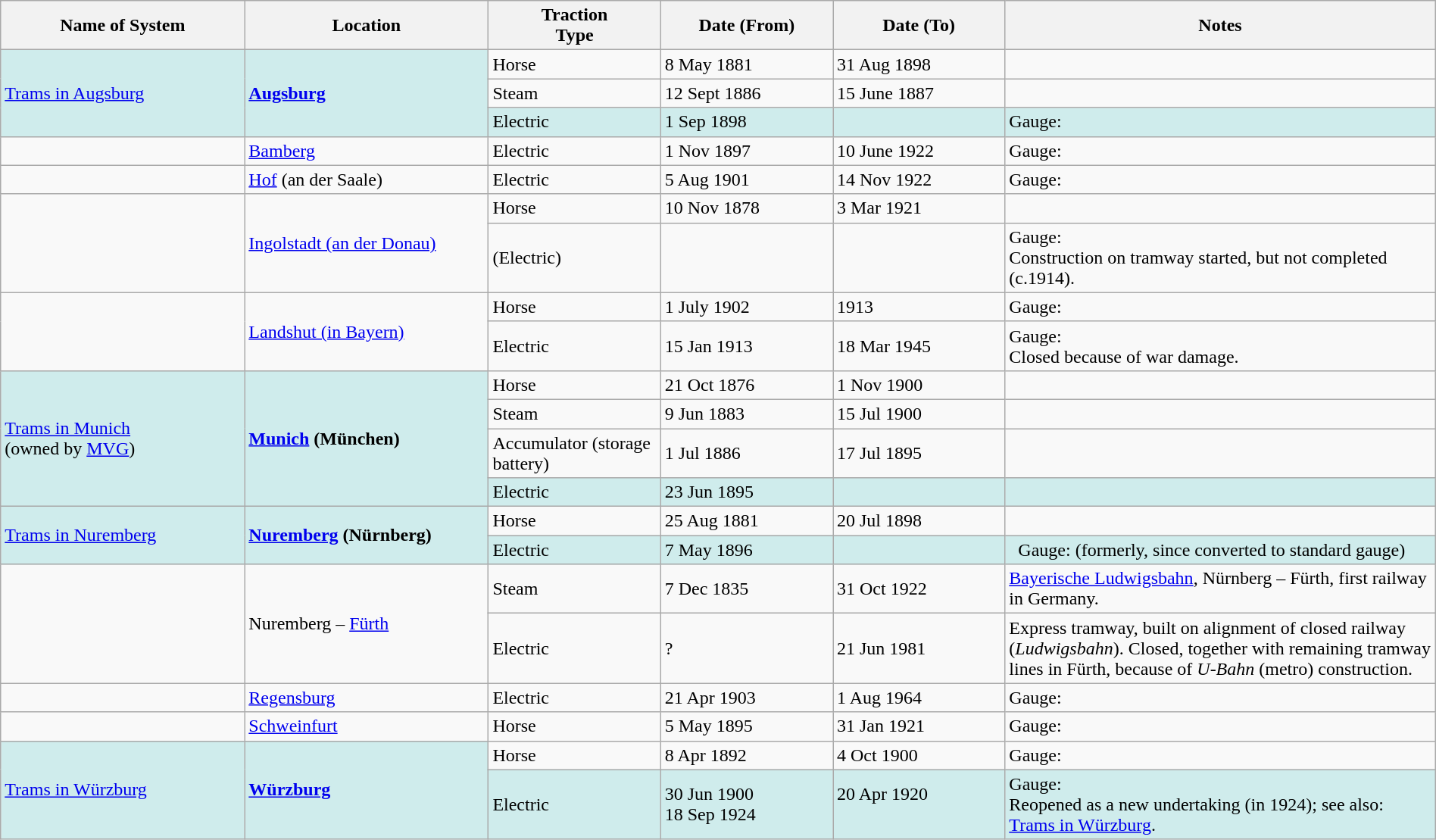<table class="wikitable" width=100%>
<tr>
<th width=17%>Name of System</th>
<th width=17%>Location</th>
<th width=12%>Traction<br>Type</th>
<th width=12%>Date (From)</th>
<th width=12%>Date (To)</th>
<th width=30%>Notes</th>
</tr>
<tr>
<td style="background:#CFECEC" rowspan="3"><a href='#'>Trams in Augsburg</a></td>
<td style="background:#CFECEC" rowspan="3"><strong><a href='#'>Augsburg</a></strong></td>
<td>Horse</td>
<td>8 May 1881</td>
<td>31 Aug 1898</td>
<td> </td>
</tr>
<tr>
<td>Steam</td>
<td>12 Sept 1886</td>
<td>15 June 1887</td>
<td> </td>
</tr>
<tr style="background:#CFECEC">
<td>Electric</td>
<td>1 Sep 1898</td>
<td> </td>
<td>Gauge: </td>
</tr>
<tr>
<td> </td>
<td><a href='#'>Bamberg</a></td>
<td>Electric</td>
<td>1 Nov 1897</td>
<td>10 June 1922</td>
<td>Gauge: </td>
</tr>
<tr>
<td> </td>
<td><a href='#'>Hof</a> (an der Saale)</td>
<td>Electric</td>
<td>5 Aug 1901</td>
<td>14 Nov 1922</td>
<td>Gauge: </td>
</tr>
<tr>
<td rowspan="2"> </td>
<td rowspan="2"><a href='#'>Ingolstadt (an der Donau)</a></td>
<td>Horse</td>
<td>10 Nov 1878</td>
<td>3 Mar 1921</td>
<td> </td>
</tr>
<tr>
<td>(Electric)</td>
<td> </td>
<td> </td>
<td>Gauge: <br>Construction on tramway started, but not completed (c.1914).</td>
</tr>
<tr>
<td rowspan="2"> </td>
<td rowspan="2"><a href='#'>Landshut (in Bayern)</a></td>
<td>Horse</td>
<td>1 July 1902</td>
<td>1913</td>
<td>Gauge: </td>
</tr>
<tr>
<td>Electric</td>
<td>15 Jan 1913</td>
<td>18 Mar 1945</td>
<td>Gauge: <br>Closed because of war damage.</td>
</tr>
<tr>
<td style="background:#CFECEC" rowspan="4"><a href='#'>Trams in Munich</a><br>(owned by <a href='#'>MVG</a>)</td>
<td style="background:#CFECEC" rowspan="4"><strong><a href='#'>Munich</a> (München)</strong></td>
<td>Horse</td>
<td>21 Oct 1876</td>
<td>1 Nov 1900</td>
<td> </td>
</tr>
<tr>
<td>Steam</td>
<td>9 Jun 1883</td>
<td>15 Jul 1900</td>
<td> </td>
</tr>
<tr>
<td>Accumulator (storage battery)</td>
<td>1 Jul 1886</td>
<td>17 Jul 1895</td>
<td> </td>
</tr>
<tr style="background:#CFECEC">
<td>Electric</td>
<td>23 Jun 1895</td>
<td> </td>
<td> </td>
</tr>
<tr>
<td style="background:#CFECEC" rowspan="2"><a href='#'>Trams in Nuremberg</a></td>
<td style="background:#CFECEC" rowspan="2"><strong><a href='#'>Nuremberg</a> (Nürnberg)</strong></td>
<td>Horse</td>
<td>25 Aug 1881</td>
<td>20 Jul 1898</td>
<td> </td>
</tr>
<tr style="background:#CFECEC">
<td>Electric</td>
<td>7 May 1896</td>
<td> </td>
<td>  Gauge:  (formerly, since converted to standard gauge)</td>
</tr>
<tr>
<td rowspan="2"> </td>
<td rowspan="2">Nuremberg – <a href='#'>Fürth</a></td>
<td>Steam</td>
<td>7 Dec 1835</td>
<td>31 Oct 1922</td>
<td><a href='#'>Bayerische Ludwigsbahn</a>, Nürnberg – Fürth, first railway in Germany.</td>
</tr>
<tr>
<td>Electric</td>
<td>?</td>
<td>21 Jun 1981</td>
<td>Express tramway, built on alignment of closed railway (<em>Ludwigsbahn</em>). Closed, together with remaining tramway lines in Fürth, because of <em>U-Bahn</em> (metro) construction.</td>
</tr>
<tr>
<td> </td>
<td><a href='#'>Regensburg</a></td>
<td>Electric</td>
<td>21 Apr 1903</td>
<td>1 Aug 1964</td>
<td>Gauge: </td>
</tr>
<tr>
<td> </td>
<td><a href='#'>Schweinfurt</a></td>
<td>Horse</td>
<td>5 May 1895</td>
<td>31 Jan 1921</td>
<td>Gauge: </td>
</tr>
<tr>
<td style="background:#CFECEC" rowspan="2"><a href='#'>Trams in Würzburg</a></td>
<td style="background:#CFECEC" rowspan="2"><strong><a href='#'>Würzburg</a></strong></td>
<td>Horse</td>
<td>8 Apr 1892</td>
<td>4 Oct 1900</td>
<td>Gauge: </td>
</tr>
<tr style="background:#CFECEC">
<td>Electric</td>
<td>30 Jun 1900<br>18 Sep 1924</td>
<td>20 Apr 1920<br> </td>
<td>Gauge: <br>Reopened as a new undertaking (in 1924); see also: <a href='#'>Trams in Würzburg</a>.</td>
</tr>
</table>
